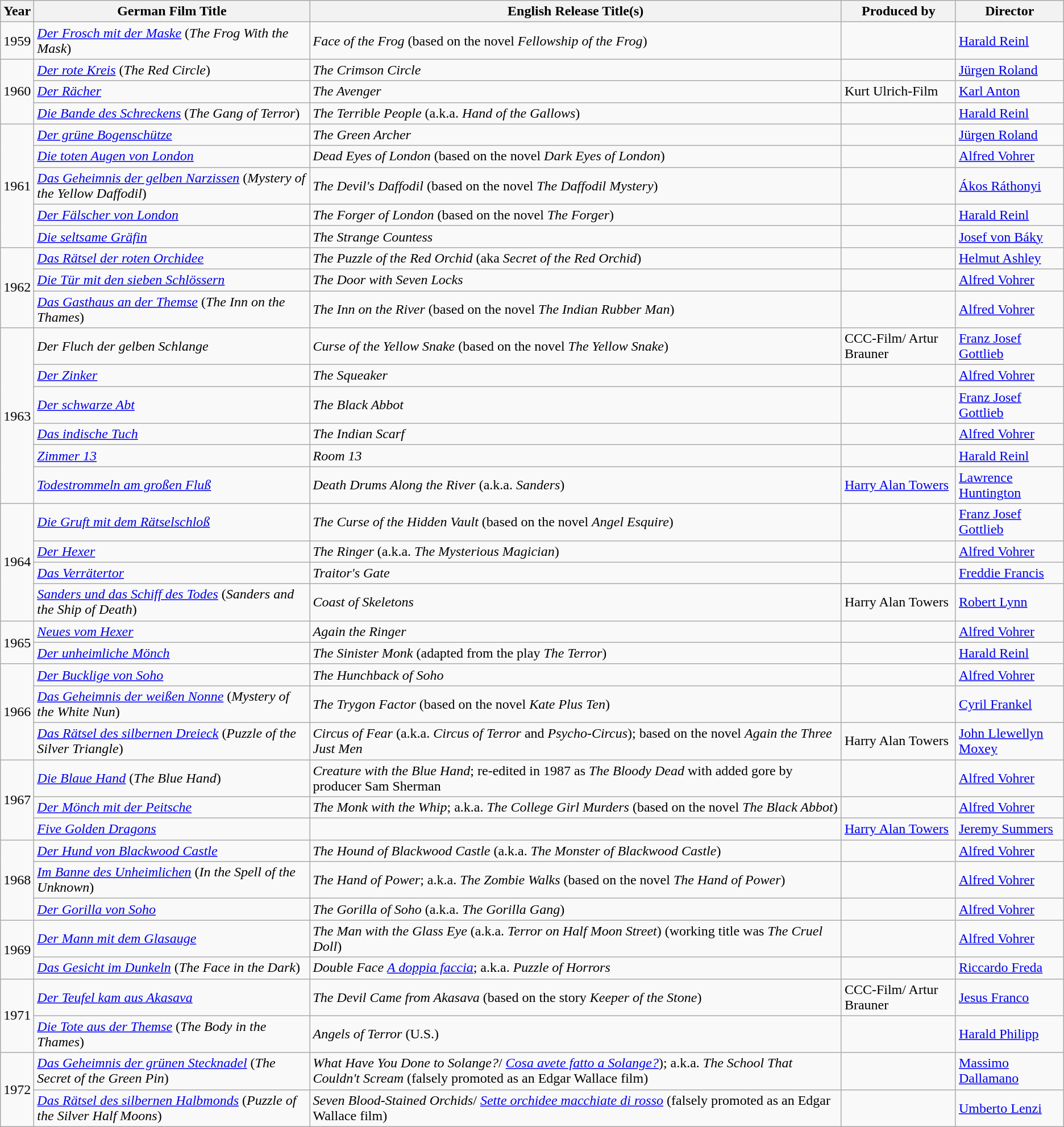<table class="wikitable">
<tr>
<th>Year</th>
<th>German Film Title</th>
<th>English Release Title(s)</th>
<th>Produced by</th>
<th>Director</th>
</tr>
<tr>
<td>1959</td>
<td><em><a href='#'>Der Frosch mit der Maske</a></em> (<em>The Frog With the Mask</em>)</td>
<td><em>Face of the Frog</em> (based on the novel <em>Fellowship of the Frog</em>)</td>
<td></td>
<td><a href='#'>Harald Reinl</a></td>
</tr>
<tr>
<td rowspan=3>1960</td>
<td><em><a href='#'>Der rote Kreis</a></em> (<em>The Red Circle</em>)</td>
<td><em>The Crimson Circle</em></td>
<td></td>
<td><a href='#'>Jürgen Roland</a></td>
</tr>
<tr>
<td><em><a href='#'>Der Rächer</a></em></td>
<td><em>The Avenger</em></td>
<td>Kurt Ulrich-Film</td>
<td><a href='#'>Karl Anton</a></td>
</tr>
<tr>
<td><em><a href='#'>Die Bande des Schreckens</a></em> (<em>The Gang of Terror</em>)</td>
<td><em>The Terrible People</em> (a.k.a. <em>Hand of the Gallows</em>)</td>
<td></td>
<td><a href='#'>Harald Reinl</a></td>
</tr>
<tr>
<td rowspan=5>1961</td>
<td><em><a href='#'>Der grüne Bogenschütze</a></em></td>
<td><em>The Green Archer</em></td>
<td></td>
<td><a href='#'>Jürgen Roland</a></td>
</tr>
<tr>
<td><em><a href='#'>Die toten Augen von London</a></em></td>
<td><em>Dead Eyes of London</em> (based on the novel <em>Dark Eyes of London</em>)</td>
<td></td>
<td><a href='#'>Alfred Vohrer</a></td>
</tr>
<tr>
<td><em><a href='#'>Das Geheimnis der gelben Narzissen</a></em> (<em>Mystery of the Yellow Daffodil</em>)</td>
<td><em>The Devil's Daffodil</em> (based on the novel <em>The Daffodil Mystery</em>)</td>
<td></td>
<td><a href='#'>Ákos Ráthonyi</a></td>
</tr>
<tr>
<td><em><a href='#'>Der Fälscher von London</a></em></td>
<td><em>The Forger of London</em> (based on the novel <em>The Forger</em>)</td>
<td></td>
<td><a href='#'>Harald Reinl</a></td>
</tr>
<tr>
<td><em><a href='#'>Die seltsame Gräfin</a></em></td>
<td><em>The Strange Countess</em></td>
<td></td>
<td><a href='#'>Josef von Báky</a></td>
</tr>
<tr>
<td rowspan=3>1962</td>
<td><em><a href='#'>Das Rätsel der roten Orchidee</a></em></td>
<td><em>The Puzzle of the Red Orchid</em> (aka <em>Secret of the Red Orchid</em>)</td>
<td></td>
<td><a href='#'>Helmut Ashley</a></td>
</tr>
<tr>
<td><em><a href='#'>Die Tür mit den sieben Schlössern</a></em></td>
<td><em>The Door with Seven Locks</em></td>
<td></td>
<td><a href='#'>Alfred Vohrer</a></td>
</tr>
<tr>
<td><em><a href='#'>Das Gasthaus an der Themse</a></em> (<em>The Inn on the Thames</em>)</td>
<td><em>The Inn on the River</em> (based on the novel <em>The Indian Rubber Man</em>)</td>
<td></td>
<td><a href='#'>Alfred Vohrer</a></td>
</tr>
<tr>
<td rowspan=6>1963</td>
<td><em>Der Fluch der gelben Schlange</em></td>
<td><em>Curse of the Yellow Snake</em> (based on the novel <em>The Yellow Snake</em>)</td>
<td>CCC-Film/ Artur Brauner</td>
<td><a href='#'>Franz Josef Gottlieb</a></td>
</tr>
<tr>
<td><em><a href='#'>Der Zinker</a></em></td>
<td><em>The Squeaker</em></td>
<td></td>
<td><a href='#'>Alfred Vohrer</a></td>
</tr>
<tr>
<td><em><a href='#'>Der schwarze Abt</a></em></td>
<td><em>The Black Abbot</em></td>
<td></td>
<td><a href='#'>Franz Josef Gottlieb</a></td>
</tr>
<tr>
<td><em><a href='#'>Das indische Tuch</a></em></td>
<td><em>The Indian Scarf</em></td>
<td></td>
<td><a href='#'>Alfred Vohrer</a></td>
</tr>
<tr>
<td><em><a href='#'>Zimmer 13</a></em></td>
<td><em>Room 13</em></td>
<td></td>
<td><a href='#'>Harald Reinl</a></td>
</tr>
<tr>
<td><em><a href='#'>Todestrommeln am großen Fluß</a></em></td>
<td><em>Death Drums Along the River</em> (a.k.a. <em>Sanders</em>)</td>
<td><a href='#'>Harry Alan Towers</a></td>
<td><a href='#'>Lawrence Huntington</a></td>
</tr>
<tr>
<td rowspan=4>1964</td>
<td><em><a href='#'>Die Gruft mit dem Rätselschloß</a></em></td>
<td><em>The Curse of the Hidden Vault</em> (based on the novel <em>Angel Esquire</em>)</td>
<td></td>
<td><a href='#'>Franz Josef Gottlieb</a></td>
</tr>
<tr>
<td><em><a href='#'>Der Hexer</a></em></td>
<td><em>The Ringer</em> (a.k.a. <em>The Mysterious Magician</em>)</td>
<td></td>
<td><a href='#'>Alfred Vohrer</a></td>
</tr>
<tr>
<td><em><a href='#'>Das Verrätertor</a></em></td>
<td><em>Traitor's Gate</em></td>
<td></td>
<td><a href='#'>Freddie Francis</a></td>
</tr>
<tr>
<td><em><a href='#'>Sanders und das Schiff des Todes</a></em> (<em>Sanders and the Ship of Death</em>)</td>
<td><em>Coast of Skeletons</em></td>
<td>Harry Alan Towers</td>
<td><a href='#'>Robert Lynn</a></td>
</tr>
<tr>
<td rowspan=2>1965</td>
<td><em><a href='#'>Neues vom Hexer</a></em></td>
<td><em>Again the Ringer</em></td>
<td></td>
<td><a href='#'>Alfred Vohrer</a></td>
</tr>
<tr>
<td><em><a href='#'>Der unheimliche Mönch</a></em></td>
<td><em>The Sinister Monk</em> (adapted from the play <em>The Terror</em>)</td>
<td></td>
<td><a href='#'>Harald Reinl</a></td>
</tr>
<tr>
<td rowspan=3>1966</td>
<td><em><a href='#'>Der Bucklige von Soho</a></em></td>
<td><em>The Hunchback of Soho</em></td>
<td></td>
<td><a href='#'>Alfred Vohrer</a></td>
</tr>
<tr>
<td><em><a href='#'>Das Geheimnis der weißen Nonne</a></em> (<em>Mystery of the White Nun</em>)</td>
<td><em>The Trygon Factor</em> (based on the novel <em>Kate Plus Ten</em>)</td>
<td></td>
<td><a href='#'>Cyril Frankel</a></td>
</tr>
<tr>
<td><em><a href='#'>Das Rätsel des silbernen Dreieck</a></em> (<em>Puzzle of the Silver Triangle</em>)</td>
<td><em>Circus of Fear</em> (a.k.a. <em>Circus of Terror</em> and <em>Psycho-Circus</em>); based on the novel <em>Again the Three Just Men</em></td>
<td>Harry Alan Towers</td>
<td><a href='#'>John Llewellyn Moxey</a></td>
</tr>
<tr>
<td rowspan=3>1967</td>
<td><em><a href='#'>Die Blaue Hand</a></em> (<em>The Blue Hand</em>)</td>
<td><em>Creature with the Blue Hand</em>; re-edited in 1987 as <em>The Bloody Dead</em> with added gore by producer Sam Sherman</td>
<td></td>
<td><a href='#'>Alfred Vohrer</a></td>
</tr>
<tr>
<td><em><a href='#'>Der Mönch mit der Peitsche</a></em></td>
<td><em>The Monk with the Whip</em>; a.k.a. <em>The College Girl Murders</em> (based on the novel <em>The Black Abbot</em>)</td>
<td></td>
<td><a href='#'>Alfred Vohrer</a></td>
</tr>
<tr>
<td><em><a href='#'>Five Golden Dragons</a></em></td>
<td></td>
<td><a href='#'>Harry Alan Towers</a></td>
<td><a href='#'>Jeremy Summers</a></td>
</tr>
<tr>
<td rowspan=3>1968</td>
<td><em><a href='#'>Der Hund von Blackwood Castle</a></em></td>
<td><em>The Hound of Blackwood Castle</em> (a.k.a. <em>The Monster of Blackwood Castle</em>)</td>
<td></td>
<td><a href='#'>Alfred Vohrer</a></td>
</tr>
<tr>
<td><em><a href='#'>Im Banne des Unheimlichen</a></em> (<em>In the Spell of the Unknown</em>)</td>
<td><em>The Hand of Power</em>; a.k.a. <em>The Zombie Walks</em> (based on the novel <em>The Hand of Power</em>)</td>
<td></td>
<td><a href='#'>Alfred Vohrer</a></td>
</tr>
<tr>
<td><em><a href='#'>Der Gorilla von Soho</a></em></td>
<td><em>The Gorilla of Soho</em> (a.k.a. <em>The Gorilla Gang</em>)</td>
<td></td>
<td><a href='#'>Alfred Vohrer</a></td>
</tr>
<tr>
<td rowspan=2>1969</td>
<td><em><a href='#'>Der Mann mit dem Glasauge</a></em></td>
<td><em>The Man with the Glass Eye</em> (a.k.a. <em>Terror on Half Moon Street</em>) (working title was <em>The Cruel Doll</em>)</td>
<td></td>
<td><a href='#'>Alfred Vohrer</a></td>
</tr>
<tr>
<td><em><a href='#'>Das Gesicht im Dunkeln</a></em> (<em>The Face in the Dark</em>)</td>
<td><em>Double Face</em> <em><a href='#'>A doppia faccia</a></em>; a.k.a. <em>Puzzle of Horrors</em></td>
<td></td>
<td><a href='#'>Riccardo Freda</a></td>
</tr>
<tr>
<td rowspan=2>1971</td>
<td><em><a href='#'>Der Teufel kam aus Akasava</a></em></td>
<td><em>The Devil Came from Akasava</em> (based on the story <em>Keeper of the Stone</em>)</td>
<td>CCC-Film/ Artur Brauner</td>
<td><a href='#'>Jesus Franco</a></td>
</tr>
<tr>
<td><em><a href='#'>Die Tote aus der Themse</a></em> (<em>The Body in the Thames</em>)</td>
<td><em>Angels of Terror</em> (U.S.)</td>
<td></td>
<td><a href='#'>Harald Philipp</a></td>
</tr>
<tr>
<td rowspan=2>1972</td>
<td><em><a href='#'>Das Geheimnis der grünen Stecknadel</a></em> (<em>The Secret of the Green Pin</em>)</td>
<td><em>What Have You Done to Solange?</em>/ <em><a href='#'>Cosa avete fatto a Solange?</a></em>); a.k.a. <em>The School That Couldn't Scream</em> (falsely promoted as an Edgar Wallace film)</td>
<td></td>
<td><a href='#'>Massimo Dallamano</a></td>
</tr>
<tr>
<td><em><a href='#'>Das Rätsel des silbernen Halbmonds</a></em> (<em>Puzzle of the Silver Half Moons</em>)</td>
<td><em>Seven Blood-Stained Orchids</em>/ <em><a href='#'>Sette orchidee macchiate di rosso</a></em> (falsely promoted as an Edgar Wallace film)</td>
<td></td>
<td><a href='#'>Umberto Lenzi</a></td>
</tr>
</table>
